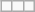<table class="wikitable" style="float:right;">
<tr style="text-align: center">
<td></td>
<td></td>
<td></td>
</tr>
</table>
